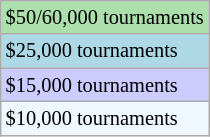<table class="wikitable" style="font-size:85%">
<tr style="background:#addfad;">
<td>$50/60,000 tournaments</td>
</tr>
<tr style="background:lightblue;">
<td>$25,000 tournaments</td>
</tr>
<tr style="background:#ccccff;">
<td>$15,000 tournaments</td>
</tr>
<tr style="background:#f0f8ff;">
<td>$10,000 tournaments</td>
</tr>
</table>
